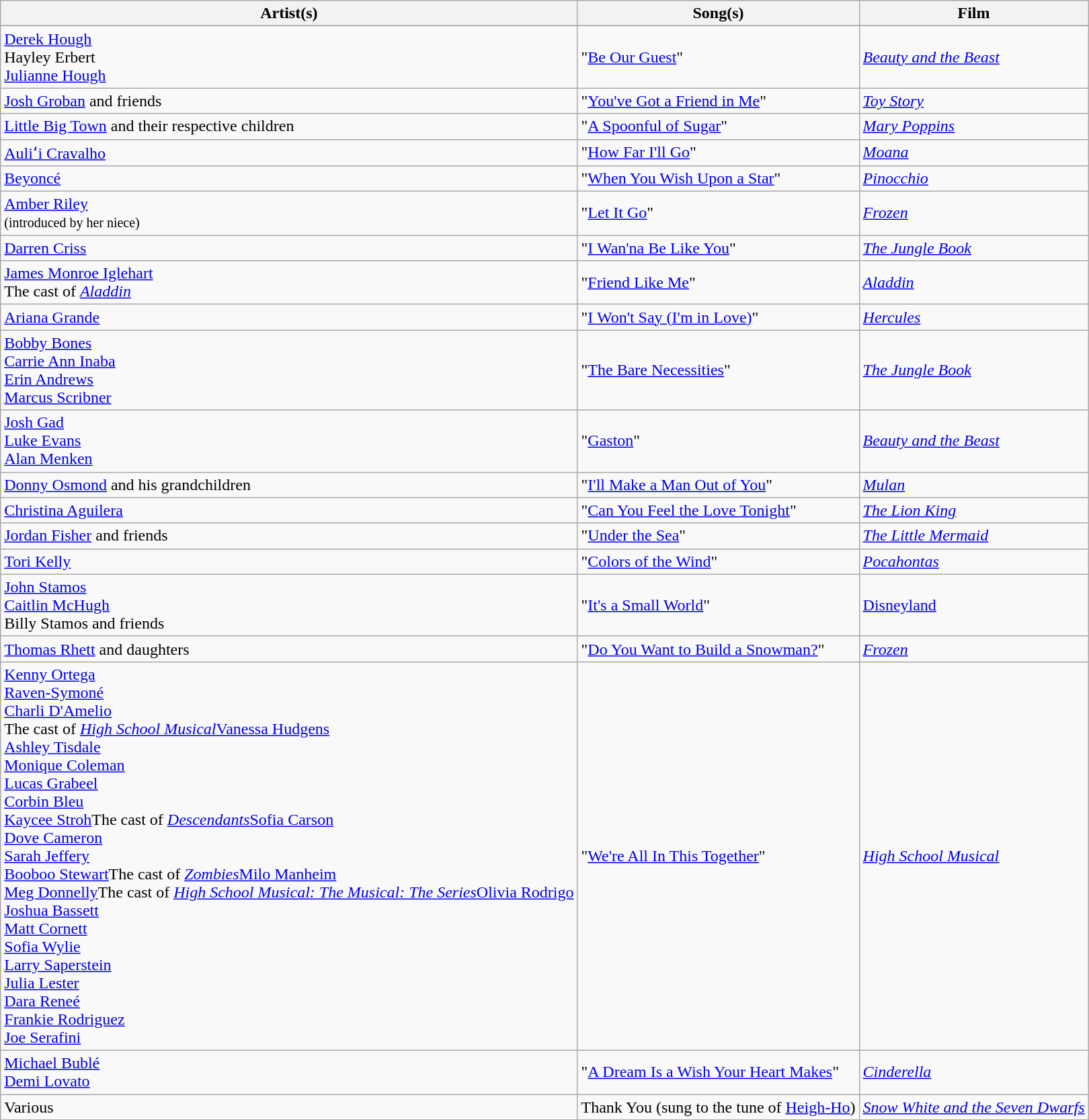<table class="wikitable plainrowheaders">
<tr>
<th scope="col">Artist(s)</th>
<th scope="col">Song(s)</th>
<th scope="col">Film</th>
</tr>
<tr>
</tr>
<tr>
<td><a href='#'>Derek Hough</a><br>Hayley Erbert<br><a href='#'>Julianne Hough</a></td>
<td>"<a href='#'>Be Our Guest</a>"</td>
<td><em><a href='#'>Beauty and the Beast</a></em></td>
</tr>
<tr>
<td><a href='#'>Josh Groban</a> and friends</td>
<td>"<a href='#'>You've Got a Friend in Me</a>"</td>
<td><em><a href='#'>Toy Story</a></em></td>
</tr>
<tr>
<td><a href='#'>Little Big Town</a> and their respective children</td>
<td>"<a href='#'>A Spoonful of Sugar</a>"</td>
<td><em><a href='#'>Mary Poppins</a></em></td>
</tr>
<tr>
<td><a href='#'>Auliʻi Cravalho</a></td>
<td>"<a href='#'>How Far I'll Go</a>"</td>
<td><em><a href='#'>Moana</a></em></td>
</tr>
<tr>
<td><a href='#'>Beyoncé</a></td>
<td>"<a href='#'>When You Wish Upon a Star</a>"</td>
<td><em><a href='#'>Pinocchio</a></em></td>
</tr>
<tr>
<td><a href='#'>Amber Riley</a><br><small>(introduced by her niece)</small></td>
<td>"<a href='#'>Let It Go</a>"</td>
<td><em><a href='#'>Frozen</a></em></td>
</tr>
<tr>
<td><a href='#'>Darren Criss</a></td>
<td>"<a href='#'>I Wan'na Be Like You</a>"</td>
<td><em><a href='#'>The Jungle Book</a></em></td>
</tr>
<tr>
<td><a href='#'>James Monroe Iglehart</a><br>The cast of <em><a href='#'>Aladdin</a></em></td>
<td>"<a href='#'>Friend Like Me</a>"</td>
<td><em><a href='#'>Aladdin</a></em></td>
</tr>
<tr>
<td><a href='#'>Ariana Grande</a></td>
<td>"<a href='#'>I Won't Say (I'm in Love)</a>"</td>
<td><em><a href='#'>Hercules</a></em></td>
</tr>
<tr>
<td><a href='#'>Bobby Bones</a><br><a href='#'>Carrie Ann Inaba</a><br><a href='#'>Erin Andrews</a><br><a href='#'>Marcus Scribner</a></td>
<td>"<a href='#'>The Bare Necessities</a>"</td>
<td><em><a href='#'>The Jungle Book</a></em></td>
</tr>
<tr>
<td><a href='#'>Josh Gad</a><br><a href='#'>Luke Evans</a><br><a href='#'>Alan Menken</a></td>
<td>"<a href='#'>Gaston</a>"</td>
<td><em><a href='#'>Beauty and the Beast</a></em></td>
</tr>
<tr>
<td><a href='#'>Donny Osmond</a> and his grandchildren</td>
<td>"<a href='#'>I'll Make a Man Out of You</a>"</td>
<td><em><a href='#'>Mulan</a></em></td>
</tr>
<tr>
<td><a href='#'>Christina Aguilera</a></td>
<td>"<a href='#'>Can You Feel the Love Tonight</a>"</td>
<td><em><a href='#'>The Lion King</a></em></td>
</tr>
<tr>
<td><a href='#'>Jordan Fisher</a> and friends</td>
<td>"<a href='#'>Under the Sea</a>"</td>
<td><em><a href='#'>The Little Mermaid</a></em></td>
</tr>
<tr>
<td><a href='#'>Tori Kelly</a></td>
<td>"<a href='#'>Colors of the Wind</a>"</td>
<td><a href='#'><em>Pocahontas</em></a></td>
</tr>
<tr>
<td><a href='#'>John Stamos</a><br><a href='#'>Caitlin McHugh</a><br>Billy Stamos and friends</td>
<td>"<a href='#'>It's a Small World</a>"</td>
<td><a href='#'>Disneyland</a></td>
</tr>
<tr>
<td><a href='#'>Thomas Rhett</a> and daughters</td>
<td>"<a href='#'>Do You Want to Build a Snowman?</a>"</td>
<td><em><a href='#'>Frozen</a></em></td>
</tr>
<tr>
<td><a href='#'>Kenny Ortega</a><br><a href='#'>Raven-Symoné</a><br><a href='#'>Charli D'Amelio</a><br>The cast of <em><a href='#'>High School Musical</a></em><a href='#'>Vanessa Hudgens</a><br><a href='#'>Ashley Tisdale</a><br><a href='#'>Monique Coleman</a><br><a href='#'>Lucas Grabeel</a><br><a href='#'>Corbin Bleu</a><br><a href='#'>Kaycee Stroh</a>The cast of <em><a href='#'>Descendants</a></em><a href='#'>Sofia Carson</a><br><a href='#'>Dove Cameron</a><br><a href='#'>Sarah Jeffery</a><br><a href='#'>Booboo Stewart</a>The cast of <em><a href='#'>Zombies</a></em><a href='#'>Milo Manheim</a><br><a href='#'>Meg Donnelly</a>The cast of <em><a href='#'>High School Musical: The Musical: The Series</a></em><a href='#'>Olivia Rodrigo</a><br><a href='#'>Joshua Bassett</a><br><a href='#'>Matt Cornett</a><br><a href='#'>Sofia Wylie</a><br><a href='#'>Larry Saperstein</a><br><a href='#'>Julia Lester</a><br><a href='#'>Dara Reneé</a><br><a href='#'>Frankie Rodriguez</a><br><a href='#'>Joe Serafini</a></td>
<td>"<a href='#'>We're All In This Together</a>"</td>
<td><em><a href='#'>High School Musical</a></em></td>
</tr>
<tr>
<td><a href='#'>Michael Bublé</a><br><a href='#'>Demi Lovato</a></td>
<td>"<a href='#'>A Dream Is a Wish Your Heart Makes</a>"</td>
<td><em><a href='#'>Cinderella</a></em></td>
</tr>
<tr>
<td>Various</td>
<td>Thank You (sung to the tune of <a href='#'>Heigh-Ho</a>)</td>
<td><em><a href='#'>Snow White and the Seven Dwarfs</a></em></td>
</tr>
<tr>
</tr>
</table>
